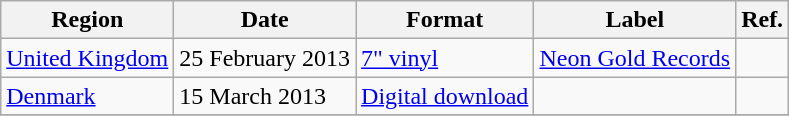<table class=wikitable>
<tr>
<th>Region</th>
<th>Date</th>
<th>Format</th>
<th>Label</th>
<th>Ref.</th>
</tr>
<tr>
<td><a href='#'>United Kingdom</a></td>
<td>25 February 2013</td>
<td><a href='#'>7" vinyl</a></td>
<td><a href='#'>Neon Gold Records</a></td>
<td></td>
</tr>
<tr>
<td><a href='#'>Denmark</a></td>
<td>15 March 2013</td>
<td><a href='#'>Digital download</a></td>
<td></td>
<td></td>
</tr>
<tr>
</tr>
</table>
